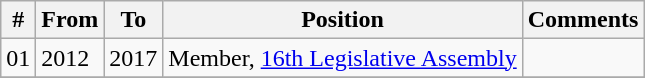<table class="wikitable sortable">
<tr>
<th>#</th>
<th>From</th>
<th>To</th>
<th>Position</th>
<th>Comments</th>
</tr>
<tr>
<td>01</td>
<td>2012</td>
<td>2017</td>
<td>Member, <a href='#'>16th Legislative Assembly</a></td>
<td></td>
</tr>
<tr>
</tr>
</table>
